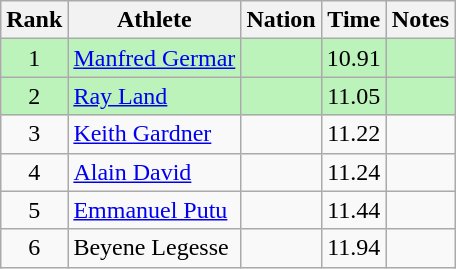<table class="wikitable sortable" style="text-align:center">
<tr>
<th>Rank</th>
<th>Athlete</th>
<th>Nation</th>
<th>Time</th>
<th>Notes</th>
</tr>
<tr bgcolor=bbf3bb>
<td>1</td>
<td align=left><a href='#'>Manfred Germar</a></td>
<td align=left></td>
<td>10.91</td>
<td></td>
</tr>
<tr bgcolor=bbf3bb>
<td>2</td>
<td align=left><a href='#'>Ray Land</a></td>
<td align=left></td>
<td>11.05</td>
<td></td>
</tr>
<tr>
<td>3</td>
<td align=left><a href='#'>Keith Gardner</a></td>
<td align=left></td>
<td>11.22</td>
<td></td>
</tr>
<tr>
<td>4</td>
<td align=left><a href='#'>Alain David</a></td>
<td align=left></td>
<td>11.24</td>
<td></td>
</tr>
<tr>
<td>5</td>
<td align=left><a href='#'>Emmanuel Putu</a></td>
<td align=left></td>
<td>11.44</td>
<td></td>
</tr>
<tr>
<td>6</td>
<td align=left>Beyene Legesse</td>
<td align=left></td>
<td>11.94</td>
<td></td>
</tr>
</table>
